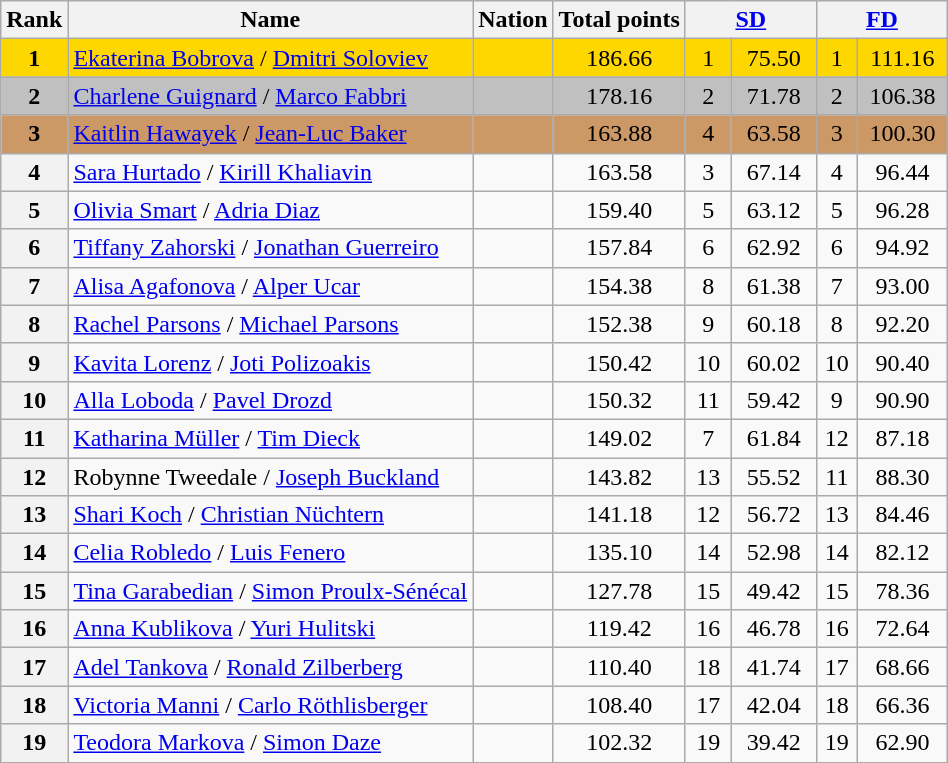<table class="wikitable sortable">
<tr>
<th>Rank</th>
<th>Name</th>
<th>Nation</th>
<th>Total points</th>
<th colspan="2" width="80px"><a href='#'>SD</a></th>
<th colspan="2" width="80px"><a href='#'>FD</a></th>
</tr>
<tr bgcolor="gold">
<td align="center"><strong>1</strong></td>
<td><a href='#'>Ekaterina Bobrova</a> / <a href='#'>Dmitri Soloviev</a></td>
<td></td>
<td align="center">186.66</td>
<td align="center">1</td>
<td align="center">75.50</td>
<td align="center">1</td>
<td align="center">111.16</td>
</tr>
<tr bgcolor="silver">
<td align="center"><strong>2</strong></td>
<td><a href='#'>Charlene Guignard</a> / <a href='#'>Marco Fabbri</a></td>
<td></td>
<td align="center">178.16</td>
<td align="center">2</td>
<td align="center">71.78</td>
<td align="center">2</td>
<td align="center">106.38</td>
</tr>
<tr bgcolor="cc9966">
<td align="center"><strong>3</strong></td>
<td><a href='#'>Kaitlin Hawayek</a> / <a href='#'>Jean-Luc Baker</a></td>
<td></td>
<td align="center">163.88</td>
<td align="center">4</td>
<td align="center">63.58</td>
<td align="center">3</td>
<td align="center">100.30</td>
</tr>
<tr>
<th>4</th>
<td><a href='#'>Sara Hurtado</a> / <a href='#'>Kirill Khaliavin</a></td>
<td></td>
<td align="center">163.58</td>
<td align="center">3</td>
<td align="center">67.14</td>
<td align="center">4</td>
<td align="center">96.44</td>
</tr>
<tr>
<th>5</th>
<td><a href='#'>Olivia Smart</a> / <a href='#'>Adria Diaz</a></td>
<td></td>
<td align="center">159.40</td>
<td align="center">5</td>
<td align="center">63.12</td>
<td align="center">5</td>
<td align="center">96.28</td>
</tr>
<tr>
<th>6</th>
<td><a href='#'>Tiffany Zahorski</a> / <a href='#'>Jonathan Guerreiro</a></td>
<td></td>
<td align="center">157.84</td>
<td align="center">6</td>
<td align="center">62.92</td>
<td align="center">6</td>
<td align="center">94.92</td>
</tr>
<tr>
<th>7</th>
<td><a href='#'>Alisa Agafonova</a> / <a href='#'>Alper Ucar</a></td>
<td></td>
<td align="center">154.38</td>
<td align="center">8</td>
<td align="center">61.38</td>
<td align="center">7</td>
<td align="center">93.00</td>
</tr>
<tr>
<th>8</th>
<td><a href='#'>Rachel Parsons</a> / <a href='#'>Michael Parsons</a></td>
<td></td>
<td align="center">152.38</td>
<td align="center">9</td>
<td align="center">60.18</td>
<td align="center">8</td>
<td align="center">92.20</td>
</tr>
<tr>
<th>9</th>
<td><a href='#'>Kavita Lorenz</a> / <a href='#'>Joti Polizoakis</a></td>
<td></td>
<td align="center">150.42</td>
<td align="center">10</td>
<td align="center">60.02</td>
<td align="center">10</td>
<td align="center">90.40</td>
</tr>
<tr>
<th>10</th>
<td><a href='#'>Alla Loboda</a> / <a href='#'>Pavel Drozd</a></td>
<td></td>
<td align="center">150.32</td>
<td align="center">11</td>
<td align="center">59.42</td>
<td align="center">9</td>
<td align="center">90.90</td>
</tr>
<tr>
<th>11</th>
<td><a href='#'>Katharina Müller</a> / <a href='#'>Tim Dieck</a></td>
<td></td>
<td align="center">149.02</td>
<td align="center">7</td>
<td align="center">61.84</td>
<td align="center">12</td>
<td align="center">87.18</td>
</tr>
<tr>
<th>12</th>
<td>Robynne Tweedale / <a href='#'>Joseph Buckland</a></td>
<td></td>
<td align="center">143.82</td>
<td align="center">13</td>
<td align="center">55.52</td>
<td align="center">11</td>
<td align="center">88.30</td>
</tr>
<tr>
<th>13</th>
<td><a href='#'>Shari Koch</a> / <a href='#'>Christian Nüchtern</a></td>
<td></td>
<td align="center">141.18</td>
<td align="center">12</td>
<td align="center">56.72</td>
<td align="center">13</td>
<td align="center">84.46</td>
</tr>
<tr>
<th>14</th>
<td><a href='#'>Celia Robledo</a> / <a href='#'>Luis Fenero</a></td>
<td></td>
<td align="center">135.10</td>
<td align="center">14</td>
<td align="center">52.98</td>
<td align="center">14</td>
<td align="center">82.12</td>
</tr>
<tr>
<th>15</th>
<td><a href='#'>Tina Garabedian</a> / <a href='#'>Simon Proulx-Sénécal</a></td>
<td></td>
<td align="center">127.78</td>
<td align="center">15</td>
<td align="center">49.42</td>
<td align="center">15</td>
<td align="center">78.36</td>
</tr>
<tr>
<th>16</th>
<td><a href='#'>Anna Kublikova</a> / <a href='#'>Yuri Hulitski</a></td>
<td></td>
<td align="center">119.42</td>
<td align="center">16</td>
<td align="center">46.78</td>
<td align="center">16</td>
<td align="center">72.64</td>
</tr>
<tr>
<th>17</th>
<td><a href='#'>Adel Tankova</a> / <a href='#'>Ronald Zilberberg</a></td>
<td></td>
<td align="center">110.40</td>
<td align="center">18</td>
<td align="center">41.74</td>
<td align="center">17</td>
<td align="center">68.66</td>
</tr>
<tr>
<th>18</th>
<td><a href='#'>Victoria Manni</a> / <a href='#'>Carlo Röthlisberger</a></td>
<td></td>
<td align="center">108.40</td>
<td align="center">17</td>
<td align="center">42.04</td>
<td align="center">18</td>
<td align="center">66.36</td>
</tr>
<tr>
<th>19</th>
<td><a href='#'>Teodora Markova</a> / <a href='#'>Simon Daze</a></td>
<td></td>
<td align="center">102.32</td>
<td align="center">19</td>
<td align="center">39.42</td>
<td align="center">19</td>
<td align="center">62.90</td>
</tr>
</table>
